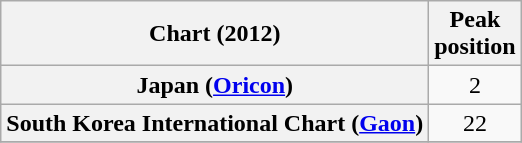<table class="wikitable plainrowheaders" style="text-align:center">
<tr>
<th scope="col">Chart (2012)</th>
<th scope="col">Peak<br>position</th>
</tr>
<tr>
<th scope="row">Japan (<a href='#'>Oricon</a>)</th>
<td>2</td>
</tr>
<tr>
<th scope="row">South Korea International Chart (<a href='#'>Gaon</a>)</th>
<td>22</td>
</tr>
<tr>
</tr>
</table>
